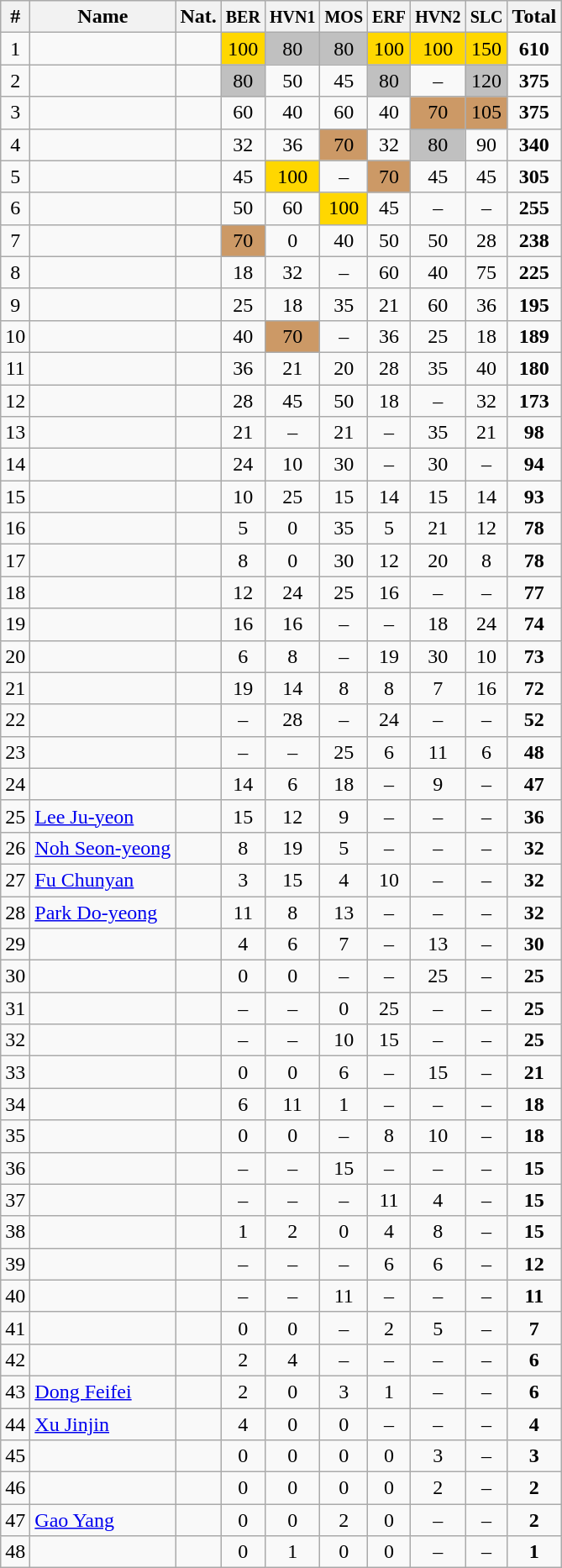<table class="wikitable sortable" style="text-align:center;">
<tr>
<th>#</th>
<th>Name</th>
<th>Nat.</th>
<th><small>BER</small></th>
<th><small>HVN1</small></th>
<th><small>MOS</small></th>
<th><small>ERF</small></th>
<th><small>HVN2</small></th>
<th><small>SLC</small></th>
<th>Total</th>
</tr>
<tr>
<td>1</td>
<td align=left><strong></strong></td>
<td></td>
<td bgcolor="gold">100</td>
<td bgcolor="silver">80</td>
<td bgcolor="silver">80</td>
<td bgcolor="gold">100</td>
<td bgcolor="gold">100</td>
<td bgcolor="gold">150</td>
<td><strong>610</strong></td>
</tr>
<tr>
<td>2</td>
<td align=left></td>
<td></td>
<td bgcolor="silver">80</td>
<td>50</td>
<td>45</td>
<td bgcolor="silver">80</td>
<td>–</td>
<td bgcolor="silver">120</td>
<td><strong>375</strong></td>
</tr>
<tr>
<td>3</td>
<td align=left></td>
<td></td>
<td>60</td>
<td>40</td>
<td>60</td>
<td>40</td>
<td bgcolor=CC9966>70</td>
<td bgcolor=CC9966>105</td>
<td><strong>375</strong></td>
</tr>
<tr>
<td>4</td>
<td align=left></td>
<td></td>
<td>32</td>
<td>36</td>
<td bgcolor=CC9966>70</td>
<td>32</td>
<td bgcolor="silver">80</td>
<td>90</td>
<td><strong>340</strong></td>
</tr>
<tr>
<td>5</td>
<td align=left></td>
<td></td>
<td>45</td>
<td bgcolor="gold">100</td>
<td>–</td>
<td bgcolor=CC9966>70</td>
<td>45</td>
<td>45</td>
<td><strong>305</strong></td>
</tr>
<tr>
<td>6</td>
<td align=left></td>
<td></td>
<td>50</td>
<td>60</td>
<td bgcolor="gold">100</td>
<td>45</td>
<td>–</td>
<td>–</td>
<td><strong>255</strong></td>
</tr>
<tr>
<td>7</td>
<td align=left></td>
<td></td>
<td bgcolor=CC9966>70</td>
<td>0</td>
<td>40</td>
<td>50</td>
<td>50</td>
<td>28</td>
<td><strong>238</strong></td>
</tr>
<tr>
<td>8</td>
<td align=left></td>
<td></td>
<td>18</td>
<td>32</td>
<td>–</td>
<td>60</td>
<td>40</td>
<td>75</td>
<td><strong>225</strong></td>
</tr>
<tr>
<td>9</td>
<td align=left></td>
<td></td>
<td>25</td>
<td>18</td>
<td>35</td>
<td>21</td>
<td>60</td>
<td>36</td>
<td><strong>195</strong></td>
</tr>
<tr>
<td>10</td>
<td align=left></td>
<td></td>
<td>40</td>
<td bgcolor=CC9966>70</td>
<td>–</td>
<td>36</td>
<td>25</td>
<td>18</td>
<td><strong>189</strong></td>
</tr>
<tr>
<td>11</td>
<td align=left></td>
<td></td>
<td>36</td>
<td>21</td>
<td>20</td>
<td>28</td>
<td>35</td>
<td>40</td>
<td><strong>180</strong></td>
</tr>
<tr>
<td>12</td>
<td align=left></td>
<td></td>
<td>28</td>
<td>45</td>
<td>50</td>
<td>18</td>
<td>–</td>
<td>32</td>
<td><strong>173</strong></td>
</tr>
<tr>
<td>13</td>
<td align=left></td>
<td></td>
<td>21</td>
<td>–</td>
<td>21</td>
<td>–</td>
<td>35</td>
<td>21</td>
<td><strong>98</strong></td>
</tr>
<tr>
<td>14</td>
<td align=left></td>
<td></td>
<td>24</td>
<td>10</td>
<td>30</td>
<td>–</td>
<td>30</td>
<td>–</td>
<td><strong>94</strong></td>
</tr>
<tr>
<td>15</td>
<td align=left></td>
<td></td>
<td>10</td>
<td>25</td>
<td>15</td>
<td>14</td>
<td>15</td>
<td>14</td>
<td><strong>93</strong></td>
</tr>
<tr>
<td>16</td>
<td align=left></td>
<td></td>
<td>5</td>
<td>0</td>
<td>35</td>
<td>5</td>
<td>21</td>
<td>12</td>
<td><strong>78</strong></td>
</tr>
<tr>
<td>17</td>
<td align=left></td>
<td></td>
<td>8</td>
<td>0</td>
<td>30</td>
<td>12</td>
<td>20</td>
<td>8</td>
<td><strong>78</strong></td>
</tr>
<tr>
<td>18</td>
<td align=left></td>
<td></td>
<td>12</td>
<td>24</td>
<td>25</td>
<td>16</td>
<td>–</td>
<td>–</td>
<td><strong>77</strong></td>
</tr>
<tr>
<td>19</td>
<td align=left></td>
<td></td>
<td>16</td>
<td>16</td>
<td>–</td>
<td>–</td>
<td>18</td>
<td>24</td>
<td><strong>74</strong></td>
</tr>
<tr>
<td>20</td>
<td align=left></td>
<td></td>
<td>6</td>
<td>8</td>
<td>–</td>
<td>19</td>
<td>30</td>
<td>10</td>
<td><strong>73</strong></td>
</tr>
<tr>
<td>21</td>
<td align=left></td>
<td></td>
<td>19</td>
<td>14</td>
<td>8</td>
<td>8</td>
<td>7</td>
<td>16</td>
<td><strong>72</strong></td>
</tr>
<tr>
<td>22</td>
<td align=left></td>
<td></td>
<td>–</td>
<td>28</td>
<td>–</td>
<td>24</td>
<td>–</td>
<td>–</td>
<td><strong>52</strong></td>
</tr>
<tr>
<td>23</td>
<td align=left></td>
<td></td>
<td>–</td>
<td>–</td>
<td>25</td>
<td>6</td>
<td>11</td>
<td>6</td>
<td><strong>48</strong></td>
</tr>
<tr>
<td>24</td>
<td align=left></td>
<td></td>
<td>14</td>
<td>6</td>
<td>18</td>
<td>–</td>
<td>9</td>
<td>–</td>
<td><strong>47</strong></td>
</tr>
<tr>
<td>25</td>
<td align=left><a href='#'>Lee Ju-yeon</a></td>
<td></td>
<td>15</td>
<td>12</td>
<td>9</td>
<td>–</td>
<td>–</td>
<td>–</td>
<td><strong>36</strong></td>
</tr>
<tr>
<td>26</td>
<td align=left><a href='#'>Noh Seon-yeong</a></td>
<td></td>
<td>8</td>
<td>19</td>
<td>5</td>
<td>–</td>
<td>–</td>
<td>–</td>
<td><strong>32</strong></td>
</tr>
<tr>
<td>27</td>
<td align=left><a href='#'>Fu Chunyan</a></td>
<td></td>
<td>3</td>
<td>15</td>
<td>4</td>
<td>10</td>
<td>–</td>
<td>–</td>
<td><strong>32</strong></td>
</tr>
<tr>
<td>28</td>
<td align=left><a href='#'>Park Do-yeong</a></td>
<td></td>
<td>11</td>
<td>8</td>
<td>13</td>
<td>–</td>
<td>–</td>
<td>–</td>
<td><strong>32</strong></td>
</tr>
<tr>
<td>29</td>
<td align=left></td>
<td></td>
<td>4</td>
<td>6</td>
<td>7</td>
<td>–</td>
<td>13</td>
<td>–</td>
<td><strong>30</strong></td>
</tr>
<tr>
<td>30</td>
<td align=left></td>
<td></td>
<td>0</td>
<td>0</td>
<td>–</td>
<td>–</td>
<td>25</td>
<td>–</td>
<td><strong> 25</strong></td>
</tr>
<tr>
<td>31</td>
<td align=left></td>
<td></td>
<td>–</td>
<td>–</td>
<td>0</td>
<td>25</td>
<td>–</td>
<td>–</td>
<td><strong> 25</strong></td>
</tr>
<tr>
<td>32</td>
<td align=left></td>
<td></td>
<td>–</td>
<td>–</td>
<td>10</td>
<td>15</td>
<td>–</td>
<td>–</td>
<td><strong>25</strong></td>
</tr>
<tr>
<td>33</td>
<td align=left></td>
<td></td>
<td>0</td>
<td>0</td>
<td>6</td>
<td>–</td>
<td>15</td>
<td>–</td>
<td><strong>21</strong></td>
</tr>
<tr>
<td>34</td>
<td align=left></td>
<td></td>
<td>6</td>
<td>11</td>
<td>1</td>
<td>–</td>
<td>–</td>
<td>–</td>
<td><strong>18</strong></td>
</tr>
<tr>
<td>35</td>
<td align=left></td>
<td></td>
<td>0</td>
<td>0</td>
<td>–</td>
<td>8</td>
<td>10</td>
<td>–</td>
<td><strong>18</strong></td>
</tr>
<tr>
<td>36</td>
<td align=left></td>
<td></td>
<td>–</td>
<td>–</td>
<td>15</td>
<td>–</td>
<td>–</td>
<td>–</td>
<td><strong>15</strong></td>
</tr>
<tr>
<td>37</td>
<td align=left></td>
<td></td>
<td>–</td>
<td>–</td>
<td>–</td>
<td>11</td>
<td>4</td>
<td>–</td>
<td><strong>15</strong></td>
</tr>
<tr>
<td>38</td>
<td align=left></td>
<td></td>
<td>1</td>
<td>2</td>
<td>0</td>
<td>4</td>
<td>8</td>
<td>–</td>
<td><strong>15</strong></td>
</tr>
<tr>
<td>39</td>
<td align=left></td>
<td></td>
<td>–</td>
<td>–</td>
<td>–</td>
<td>6</td>
<td>6</td>
<td>–</td>
<td><strong>12</strong></td>
</tr>
<tr>
<td>40</td>
<td align=left></td>
<td></td>
<td>–</td>
<td>–</td>
<td>11</td>
<td>–</td>
<td>–</td>
<td>–</td>
<td><strong>11</strong></td>
</tr>
<tr>
<td>41</td>
<td align=left></td>
<td></td>
<td>0</td>
<td>0</td>
<td>–</td>
<td>2</td>
<td>5</td>
<td>–</td>
<td><strong>7</strong></td>
</tr>
<tr>
<td>42</td>
<td align=left></td>
<td></td>
<td>2</td>
<td>4</td>
<td>–</td>
<td>–</td>
<td>–</td>
<td>–</td>
<td><strong>6</strong></td>
</tr>
<tr>
<td>43</td>
<td align=left><a href='#'>Dong Feifei</a></td>
<td></td>
<td>2</td>
<td>0</td>
<td>3</td>
<td>1</td>
<td>–</td>
<td>–</td>
<td><strong>6</strong></td>
</tr>
<tr>
<td>44</td>
<td align=left><a href='#'>Xu Jinjin</a></td>
<td></td>
<td>4</td>
<td>0</td>
<td>0</td>
<td>–</td>
<td>–</td>
<td>–</td>
<td><strong>4</strong></td>
</tr>
<tr>
<td>45</td>
<td align=left></td>
<td></td>
<td>0</td>
<td>0</td>
<td>0</td>
<td>0</td>
<td>3</td>
<td>–</td>
<td><strong>3</strong></td>
</tr>
<tr>
<td>46</td>
<td align=left></td>
<td></td>
<td>0</td>
<td>0</td>
<td>0</td>
<td>0</td>
<td>2</td>
<td>–</td>
<td><strong>2</strong></td>
</tr>
<tr>
<td>47</td>
<td align=left><a href='#'>Gao Yang</a></td>
<td></td>
<td>0</td>
<td>0</td>
<td>2</td>
<td>0</td>
<td>–</td>
<td>–</td>
<td><strong>2</strong></td>
</tr>
<tr>
<td>48</td>
<td align=left></td>
<td></td>
<td>0</td>
<td>1</td>
<td>0</td>
<td>0</td>
<td>–</td>
<td>–</td>
<td><strong>1</strong></td>
</tr>
</table>
